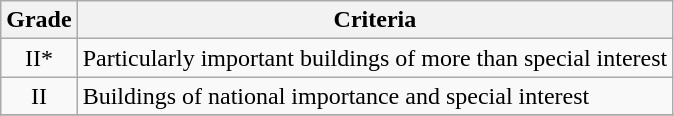<table class="wikitable" border="1">
<tr>
<th>Grade</th>
<th>Criteria</th>
</tr>
<tr>
<td align="center" >II*</td>
<td>Particularly important buildings of more than special interest</td>
</tr>
<tr>
<td align="center" >II</td>
<td>Buildings of national importance and special interest</td>
</tr>
<tr>
</tr>
</table>
